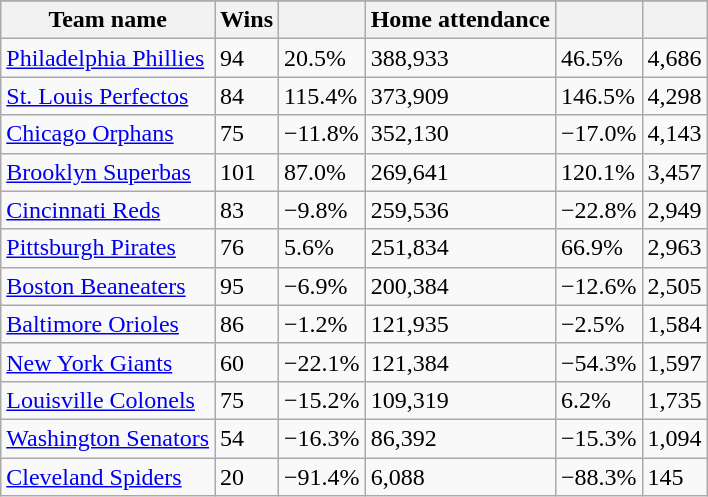<table class="wikitable sortable">
<tr style="text-align:center; font-size:larger;">
</tr>
<tr>
<th>Team name</th>
<th>Wins</th>
<th></th>
<th>Home attendance</th>
<th></th>
<th></th>
</tr>
<tr>
<td><a href='#'>Philadelphia Phillies</a></td>
<td>94</td>
<td>20.5%</td>
<td>388,933</td>
<td>46.5%</td>
<td>4,686</td>
</tr>
<tr>
<td><a href='#'>St. Louis Perfectos</a></td>
<td>84</td>
<td>115.4%</td>
<td>373,909</td>
<td>146.5%</td>
<td>4,298</td>
</tr>
<tr>
<td><a href='#'>Chicago Orphans</a></td>
<td>75</td>
<td>−11.8%</td>
<td>352,130</td>
<td>−17.0%</td>
<td>4,143</td>
</tr>
<tr>
<td><a href='#'>Brooklyn Superbas</a></td>
<td>101</td>
<td>87.0%</td>
<td>269,641</td>
<td>120.1%</td>
<td>3,457</td>
</tr>
<tr>
<td><a href='#'>Cincinnati Reds</a></td>
<td>83</td>
<td>−9.8%</td>
<td>259,536</td>
<td>−22.8%</td>
<td>2,949</td>
</tr>
<tr>
<td><a href='#'>Pittsburgh Pirates</a></td>
<td>76</td>
<td>5.6%</td>
<td>251,834</td>
<td>66.9%</td>
<td>2,963</td>
</tr>
<tr>
<td><a href='#'>Boston Beaneaters</a></td>
<td>95</td>
<td>−6.9%</td>
<td>200,384</td>
<td>−12.6%</td>
<td>2,505</td>
</tr>
<tr>
<td><a href='#'>Baltimore Orioles</a></td>
<td>86</td>
<td>−1.2%</td>
<td>121,935</td>
<td>−2.5%</td>
<td>1,584</td>
</tr>
<tr>
<td><a href='#'>New York Giants</a></td>
<td>60</td>
<td>−22.1%</td>
<td>121,384</td>
<td>−54.3%</td>
<td>1,597</td>
</tr>
<tr>
<td><a href='#'>Louisville Colonels</a></td>
<td>75</td>
<td>−15.2%</td>
<td>109,319</td>
<td>6.2%</td>
<td>1,735</td>
</tr>
<tr>
<td><a href='#'>Washington Senators</a></td>
<td>54</td>
<td>−16.3%</td>
<td>86,392</td>
<td>−15.3%</td>
<td>1,094</td>
</tr>
<tr>
<td><a href='#'>Cleveland Spiders</a></td>
<td>20</td>
<td>−91.4%</td>
<td>6,088</td>
<td>−88.3%</td>
<td>145</td>
</tr>
</table>
